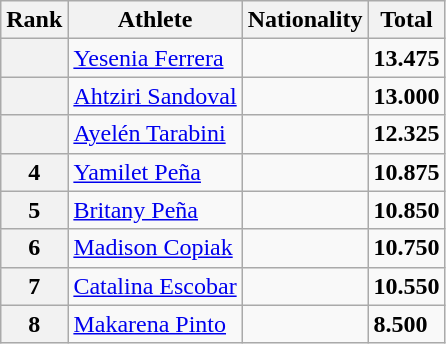<table class="wikitable sortable" style="text-align:left">
<tr>
<th scope=col>Rank</th>
<th scope=col>Athlete</th>
<th scope=col>Nationality</th>
<th scope=col>Total</th>
</tr>
<tr>
<th scope=row></th>
<td align=left><a href='#'>Yesenia Ferrera</a></td>
<td></td>
<td><strong>13.475</strong></td>
</tr>
<tr>
<th scope=row></th>
<td align=left><a href='#'>Ahtziri Sandoval</a></td>
<td></td>
<td><strong>13.000</strong></td>
</tr>
<tr>
<th scope=row></th>
<td align=left><a href='#'>Ayelén Tarabini</a></td>
<td></td>
<td><strong>12.325</strong></td>
</tr>
<tr>
<th scope=row>4</th>
<td align=left><a href='#'>Yamilet Peña</a></td>
<td></td>
<td><strong>10.875</strong></td>
</tr>
<tr>
<th scope=row>5</th>
<td align=left><a href='#'>Britany Peña</a></td>
<td></td>
<td><strong>10.850</strong></td>
</tr>
<tr>
<th scope=row>6</th>
<td align=left><a href='#'>Madison Copiak</a></td>
<td></td>
<td><strong>10.750</strong></td>
</tr>
<tr>
<th scope=row>7</th>
<td align=left><a href='#'>Catalina Escobar</a></td>
<td></td>
<td><strong>10.550</strong></td>
</tr>
<tr>
<th scope=row>8</th>
<td align=left><a href='#'>Makarena Pinto</a></td>
<td></td>
<td><strong>8.500</strong></td>
</tr>
</table>
